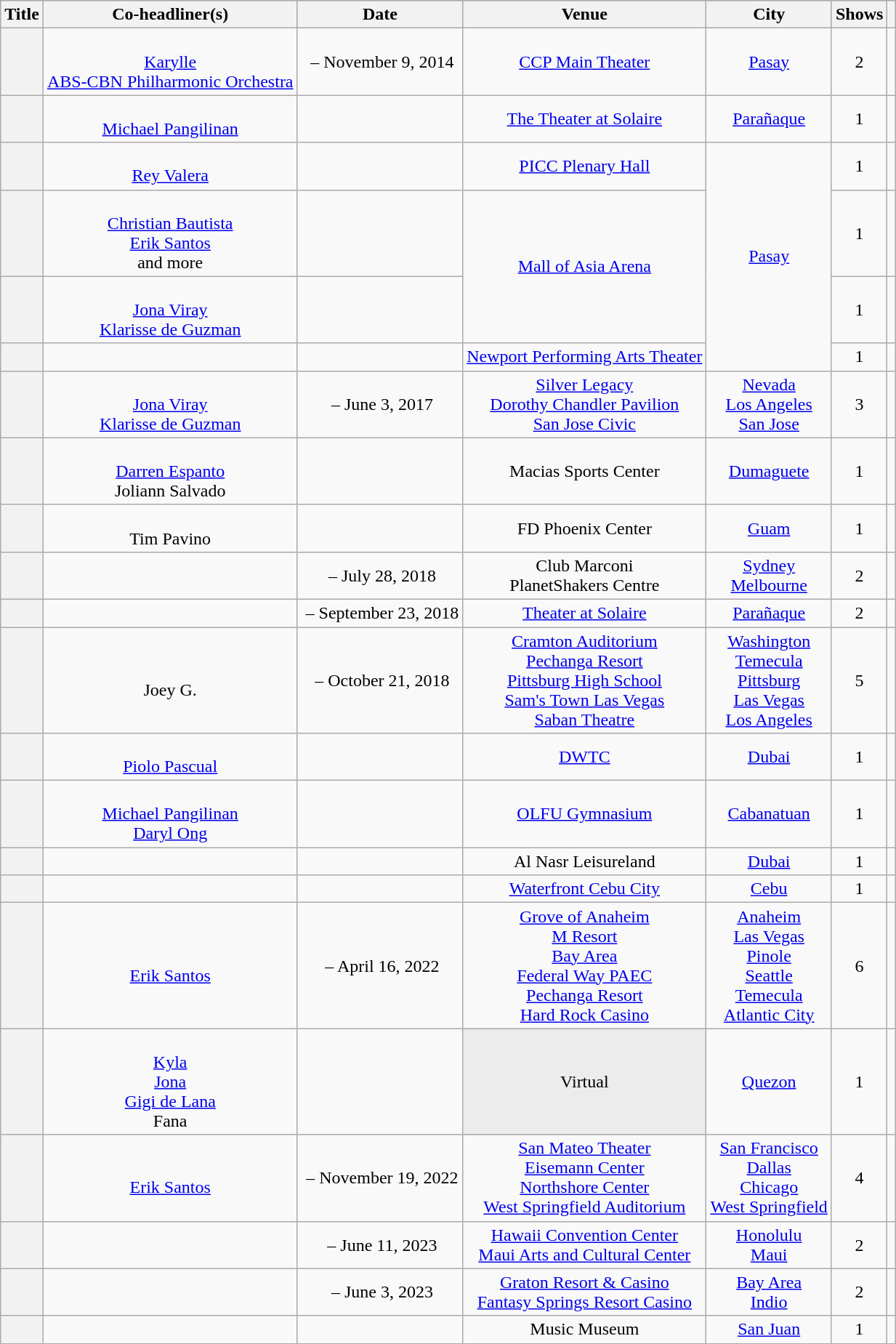<table class="wikitable sortable plainrowheaders sortable" style="text-align:center;">
<tr style="background:#ccc; text-align:center;">
<th scope="col">Title</th>
<th scope="col">Co-headliner(s)</th>
<th scope="col">Date</th>
<th scope="col">Venue</th>
<th scope="col">City</th>
<th scope="col">Shows</th>
<th scope="col" class="unsortable"></th>
</tr>
<tr>
<th scope="row"></th>
<td><br><a href='#'>Karylle</a><br><a href='#'>ABS-CBN Philharmonic Orchestra</a></td>
<td> – November 9, 2014</td>
<td><a href='#'>CCP Main Theater</a></td>
<td><a href='#'>Pasay</a></td>
<td>2</td>
<td></td>
</tr>
<tr>
<th scope="row"></th>
<td><br><a href='#'>Michael Pangilinan</a></td>
<td></td>
<td><a href='#'>The Theater at Solaire</a></td>
<td><a href='#'>Parañaque</a></td>
<td>1</td>
<td></td>
</tr>
<tr>
<th scope="row"></th>
<td><br><a href='#'>Rey Valera</a></td>
<td></td>
<td><a href='#'>PICC Plenary Hall</a></td>
<td rowspan="4"><a href='#'>Pasay</a></td>
<td>1</td>
<td></td>
</tr>
<tr>
<th scope="row"></th>
<td><br><a href='#'>Christian Bautista</a><br><a href='#'>Erik Santos</a><br>and more</td>
<td></td>
<td rowspan="2"><a href='#'>Mall of Asia Arena</a></td>
<td>1</td>
<td></td>
</tr>
<tr>
<th scope="row"></th>
<td><br><a href='#'>Jona Viray</a><br><a href='#'>Klarisse de Guzman</a></td>
<td></td>
<td>1</td>
<td></td>
</tr>
<tr>
<th scope="row"></th>
<td></td>
<td></td>
<td><a href='#'>Newport Performing Arts Theater</a></td>
<td>1</td>
<td></td>
</tr>
<tr>
<th scope="row"></th>
<td><br><a href='#'>Jona Viray</a><br><a href='#'>Klarisse de Guzman</a></td>
<td> – June 3, 2017</td>
<td><a href='#'>Silver Legacy</a><br><a href='#'>Dorothy Chandler Pavilion</a><br><a href='#'>San Jose Civic</a></td>
<td><a href='#'>Nevada</a><br><a href='#'>Los Angeles</a><br><a href='#'>San Jose</a></td>
<td>3</td>
<td></td>
</tr>
<tr>
<th scope="row"></th>
<td><br><a href='#'>Darren Espanto</a><br>Joliann Salvado</td>
<td></td>
<td>Macias Sports Center</td>
<td><a href='#'>Dumaguete</a></td>
<td>1</td>
<td></td>
</tr>
<tr>
<th scope="row"></th>
<td><br>Tim Pavino</td>
<td></td>
<td>FD Phoenix Center</td>
<td><a href='#'>Guam</a></td>
<td>1</td>
<td></td>
</tr>
<tr>
<th scope="row"></th>
<td></td>
<td> – July 28, 2018</td>
<td>Club Marconi<br>PlanetShakers Centre</td>
<td><a href='#'>Sydney</a><br><a href='#'>Melbourne</a></td>
<td>2</td>
<td></td>
</tr>
<tr>
<th scope="row"></th>
<td></td>
<td> – September 23, 2018</td>
<td><a href='#'>Theater at Solaire</a></td>
<td><a href='#'>Parañaque</a></td>
<td>2</td>
<td></td>
</tr>
<tr>
<th scope="row"></th>
<td><br>Joey G.</td>
<td> – October 21, 2018</td>
<td><a href='#'>Cramton Auditorium</a><br><a href='#'>Pechanga Resort</a><br><a href='#'>Pittsburg High School</a><br><a href='#'>Sam's Town Las Vegas</a><br><a href='#'>Saban Theatre</a></td>
<td><a href='#'>Washington</a><br><a href='#'>Temecula</a><br><a href='#'>Pittsburg</a><br><a href='#'>Las Vegas</a><br><a href='#'>Los Angeles</a></td>
<td>5</td>
<td></td>
</tr>
<tr>
<th scope="row"></th>
<td><br><a href='#'>Piolo Pascual</a></td>
<td></td>
<td><a href='#'>DWTC</a></td>
<td><a href='#'>Dubai</a></td>
<td>1</td>
<td></td>
</tr>
<tr>
<th scope="row"></th>
<td><br><a href='#'>Michael Pangilinan</a><br><a href='#'>Daryl Ong</a></td>
<td></td>
<td><a href='#'>OLFU Gymnasium</a></td>
<td><a href='#'>Cabanatuan</a></td>
<td>1</td>
<td></td>
</tr>
<tr>
<th scope="row"></th>
<td></td>
<td></td>
<td>Al Nasr Leisureland</td>
<td><a href='#'>Dubai</a></td>
<td>1</td>
<td></td>
</tr>
<tr>
<th scope="row"></th>
<td></td>
<td></td>
<td><a href='#'>Waterfront Cebu City</a></td>
<td><a href='#'>Cebu</a></td>
<td>1</td>
<td></td>
</tr>
<tr>
<th scope="row"></th>
<td><br><a href='#'>Erik Santos</a></td>
<td> – April 16, 2022</td>
<td><a href='#'>Grove of Anaheim</a><br><a href='#'>M Resort</a><br><a href='#'>Bay Area</a><br><a href='#'>Federal Way PAEC</a><br><a href='#'>Pechanga Resort</a><br><a href='#'>Hard Rock Casino</a></td>
<td><a href='#'>Anaheim</a><br><a href='#'>Las Vegas</a><br><a href='#'>Pinole</a><br><a href='#'>Seattle</a><br><a href='#'>Temecula</a><br><a href='#'>Atlantic City</a></td>
<td>6</td>
<td></td>
</tr>
<tr>
<th scope="row"></th>
<td><br><a href='#'>Kyla</a><br><a href='#'>Jona</a><br><a href='#'>Gigi de Lana</a><br>Fana</td>
<td></td>
<td style="background:#ECECEC;">Virtual</td>
<td><a href='#'>Quezon</a></td>
<td>1</td>
<td></td>
</tr>
<tr>
<th scope="row"></th>
<td><br><a href='#'>Erik Santos</a></td>
<td> – November 19, 2022</td>
<td><a href='#'>San Mateo Theater</a><br><a href='#'>Eisemann Center</a><br><a href='#'>Northshore Center</a><br><a href='#'>West Springfield Auditorium</a></td>
<td><a href='#'>San Francisco</a><br><a href='#'>Dallas</a><br><a href='#'>Chicago</a><br><a href='#'>West Springfield</a></td>
<td>4</td>
<td></td>
</tr>
<tr>
<th scope="row"></th>
<td></td>
<td> – June 11, 2023</td>
<td><a href='#'>Hawaii Convention Center</a><br><a href='#'>Maui Arts and Cultural Center</a></td>
<td><a href='#'>Honolulu</a><br><a href='#'>Maui</a></td>
<td>2</td>
<td></td>
</tr>
<tr>
<th scope="row"></th>
<td></td>
<td> – June 3, 2023</td>
<td><a href='#'>Graton Resort & Casino</a><br><a href='#'>Fantasy Springs Resort Casino</a></td>
<td><a href='#'>Bay Area</a><br><a href='#'>Indio</a></td>
<td>2</td>
<td></td>
</tr>
<tr>
<th scope="row"></th>
<td></td>
<td></td>
<td>Music Museum</td>
<td><a href='#'>San Juan</a></td>
<td>1</td>
<td></td>
</tr>
<tr>
</tr>
</table>
